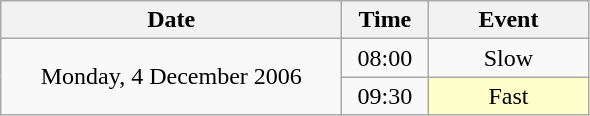<table class = "wikitable" style="text-align:center;">
<tr>
<th width=220>Date</th>
<th width=50>Time</th>
<th width=100>Event</th>
</tr>
<tr>
<td rowspan=2>Monday, 4 December 2006</td>
<td>08:00</td>
<td>Slow</td>
</tr>
<tr>
<td>09:30</td>
<td bgcolor=ffffcc>Fast</td>
</tr>
</table>
